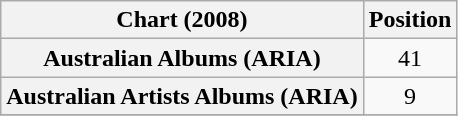<table class="wikitable sortable plainrowheaders" style="text-align:center">
<tr>
<th scope="col">Chart (2008)</th>
<th scope="col">Position</th>
</tr>
<tr>
<th scope="row">Australian Albums (ARIA)</th>
<td>41</td>
</tr>
<tr>
<th scope="row">Australian Artists Albums (ARIA)</th>
<td>9</td>
</tr>
<tr>
</tr>
</table>
